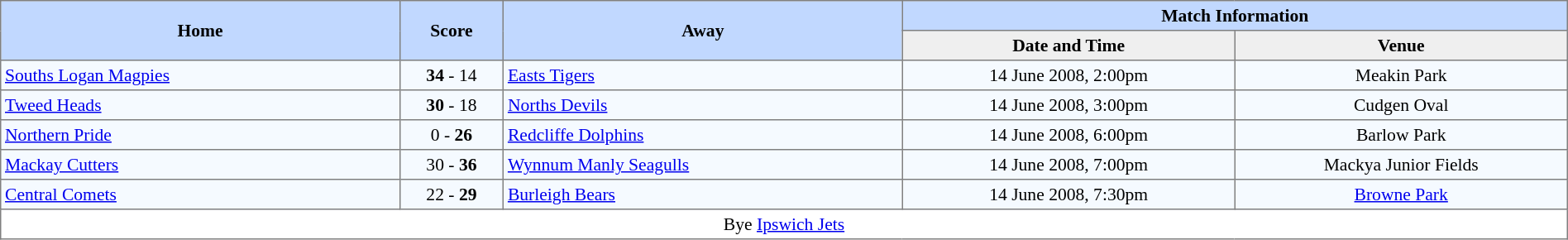<table border=1 style="border-collapse:collapse; font-size:90%; text-align:center;" cellpadding=3 cellspacing=0>
<tr bgcolor=#C1D8FF>
<th rowspan=2 width=12%>Home</th>
<th rowspan=2 width=3%>Score</th>
<th rowspan=2 width=12%>Away</th>
<th colspan=5>Match Information</th>
</tr>
<tr bgcolor=#EFEFEF>
<th width=10%>Date and Time</th>
<th width=10%>Venue</th>
</tr>
<tr bgcolor=#F5FAFF>
<td align=left> <a href='#'>Souths Logan Magpies</a></td>
<td><strong>34</strong> - 14</td>
<td align=left> <a href='#'>Easts Tigers</a></td>
<td>14 June 2008, 2:00pm</td>
<td>Meakin Park</td>
</tr>
<tr bgcolor=#F5FAFF>
<td align=left> <a href='#'>Tweed Heads</a></td>
<td><strong>30</strong> - 18</td>
<td align=left> <a href='#'>Norths Devils</a></td>
<td>14 June 2008, 3:00pm</td>
<td>Cudgen Oval</td>
</tr>
<tr bgcolor=#F5FAFF>
<td align=left> <a href='#'>Northern Pride</a></td>
<td>0 - <strong>26</strong></td>
<td align=left> <a href='#'>Redcliffe Dolphins</a></td>
<td>14 June 2008, 6:00pm</td>
<td>Barlow Park</td>
</tr>
<tr bgcolor=#F5FAFF>
<td align=left> <a href='#'>Mackay Cutters</a></td>
<td>30 - <strong>36</strong></td>
<td align=left> <a href='#'>Wynnum Manly Seagulls</a></td>
<td>14 June 2008, 7:00pm</td>
<td>Mackya Junior Fields</td>
</tr>
<tr bgcolor=#F5FAFF>
<td align=left> <a href='#'>Central Comets</a></td>
<td>22 - <strong>29</strong></td>
<td align=left> <a href='#'>Burleigh Bears</a></td>
<td>14 June 2008, 7:30pm</td>
<td><a href='#'>Browne Park</a></td>
</tr>
<tr>
<td colspan=5>Bye  <a href='#'>Ipswich Jets</a></td>
</tr>
</table>
